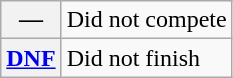<table class="wikitable">
<tr>
<th scope="row">—</th>
<td>Did not compete</td>
</tr>
<tr>
<th scope="row"><a href='#'>DNF</a></th>
<td>Did not finish</td>
</tr>
</table>
